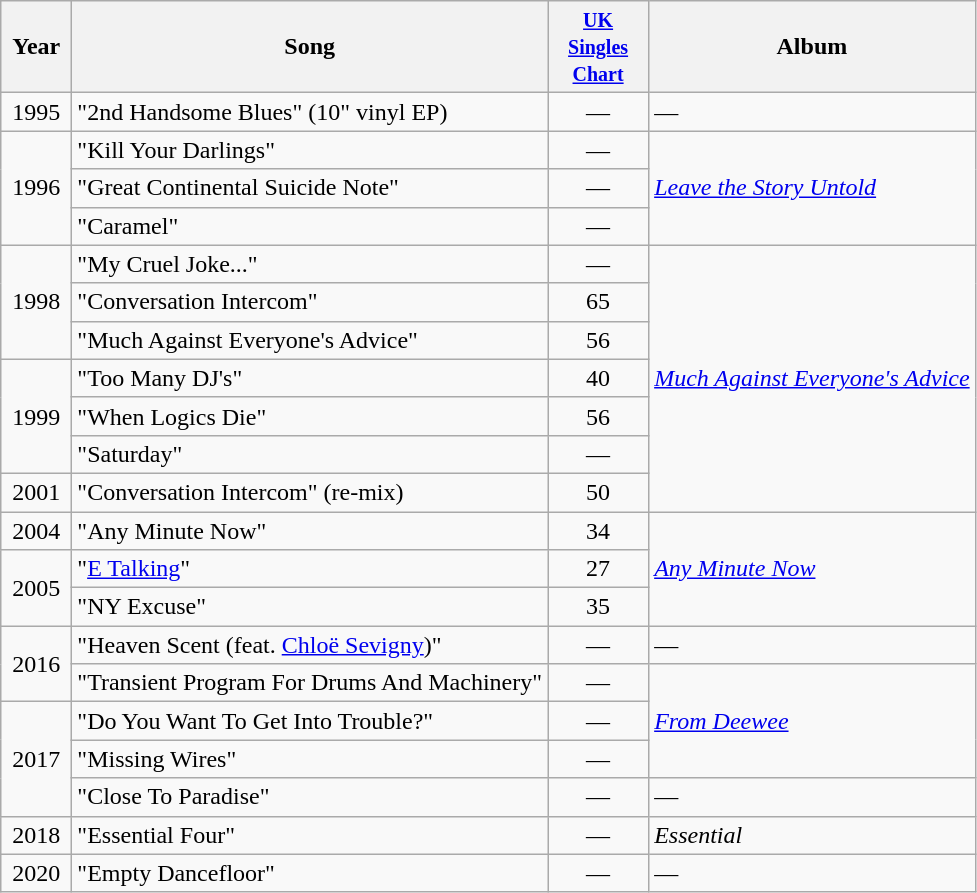<table class="wikitable">
<tr>
<th style="text-align:center; width:40px;">Year</th>
<th align="left">Song</th>
<th style="text-align:center; width:60px;"><small><a href='#'>UK Singles Chart</a></small></th>
<th align="left">Album</th>
</tr>
<tr>
<td style="text-align:center;" style="text-align:center;">1995</td>
<td align="left">"2nd Handsome Blues" (10" vinyl EP)</td>
<td style="text-align:center;">—</td>
<td align="left">—</td>
</tr>
<tr>
<td style="text-align:center;" rowspan="3">1996</td>
<td>"Kill Your Darlings"</td>
<td style="text-align:center;">—</td>
<td rowspan="3"><em><a href='#'>Leave the Story Untold</a></em></td>
</tr>
<tr>
<td>"Great Continental Suicide Note"</td>
<td style="text-align:center;">—</td>
</tr>
<tr>
<td>"Caramel"</td>
<td style="text-align:center;">—</td>
</tr>
<tr>
<td style="text-align:center;" rowspan="3">1998</td>
<td>"My Cruel Joke..."</td>
<td style="text-align:center;">—</td>
<td rowspan="7"><em><a href='#'>Much Against Everyone's Advice</a></em></td>
</tr>
<tr>
<td style="text-align:left;">"Conversation Intercom"</td>
<td style="text-align:center;">65</td>
</tr>
<tr>
<td align="left">"Much Against Everyone's Advice"</td>
<td style="text-align:center;">56</td>
</tr>
<tr>
<td style="text-align:center;" rowspan="3">1999</td>
<td align="left">"Too Many DJ's"</td>
<td style="text-align:center;">40</td>
</tr>
<tr>
<td align="left">"When Logics Die"</td>
<td style="text-align:center;">56</td>
</tr>
<tr>
<td>"Saturday"</td>
<td style="text-align:center;">—</td>
</tr>
<tr>
<td style="text-align:center;">2001</td>
<td align="left">"Conversation Intercom" (re-mix)</td>
<td style="text-align:center;">50</td>
</tr>
<tr>
<td style="text-align:center;">2004</td>
<td align="left">"Any Minute Now"</td>
<td style="text-align:center;">34</td>
<td style="text-align:left;" rowspan="3"><em><a href='#'>Any Minute Now</a></em></td>
</tr>
<tr>
<td style="text-align:center;" rowspan="2">2005</td>
<td align="left">"<a href='#'>E Talking</a>"</td>
<td style="text-align:center;">27</td>
</tr>
<tr>
<td align="left">"NY Excuse"</td>
<td style="text-align:center;">35</td>
</tr>
<tr>
<td style="text-align:center;" rowspan="2">2016</td>
<td align="left">"Heaven Scent (feat. <a href='#'>Chloë Sevigny</a>)"</td>
<td style="text-align:center;">—</td>
<td align="left">—</td>
</tr>
<tr>
<td align="left">"Transient Program For Drums And Machinery"</td>
<td style="text-align:center;">—</td>
<td style="text-align:left;" rowspan="3"><em><a href='#'>From Deewee</a></em></td>
</tr>
<tr>
<td style="text-align:center;" rowspan="3">2017</td>
<td align="left">"Do You Want To Get Into Trouble?"</td>
<td style="text-align:center;">—</td>
</tr>
<tr>
<td align="left">"Missing Wires"</td>
<td style="text-align:center;">—</td>
</tr>
<tr>
<td align="left">"Close To Paradise"</td>
<td style="text-align:center;">—</td>
<td align="left">—</td>
</tr>
<tr>
<td style="text-align:center;" style="text-align:center;">2018</td>
<td align="left">"Essential Four"</td>
<td style="text-align:center;">—</td>
<td align="left"><em>Essential</em></td>
</tr>
<tr>
<td style="text-align:center;" style="text-align:center;">2020</td>
<td align="left">"Empty Dancefloor"</td>
<td style="text-align:center;">—</td>
<td align="left">—</td>
</tr>
</table>
